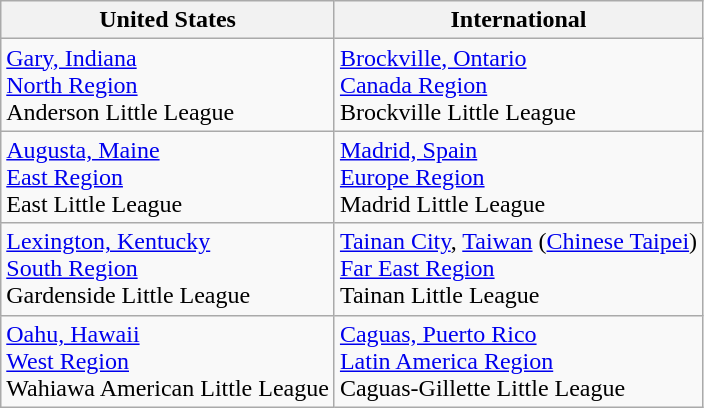<table class="wikitable">
<tr>
<th>United States</th>
<th>International</th>
</tr>
<tr>
<td> <a href='#'>Gary, Indiana</a><br><a href='#'>North Region</a><br>Anderson Little League</td>
<td> <a href='#'>Brockville, Ontario</a><br> <a href='#'>Canada Region</a><br>Brockville Little League</td>
</tr>
<tr>
<td> <a href='#'>Augusta, Maine</a><br><a href='#'>East Region</a><br>East Little League</td>
<td> <a href='#'>Madrid, Spain</a><br><a href='#'>Europe Region</a><br>Madrid Little League</td>
</tr>
<tr>
<td> <a href='#'>Lexington, Kentucky</a><br><a href='#'>South Region</a><br>Gardenside Little League</td>
<td> <a href='#'>Tainan City</a>, <a href='#'>Taiwan</a> (<a href='#'>Chinese Taipei</a>)<br><a href='#'>Far East Region</a><br>Tainan Little League</td>
</tr>
<tr>
<td> <a href='#'>Oahu, Hawaii</a><br><a href='#'>West Region</a><br>Wahiawa American Little League</td>
<td> <a href='#'>Caguas, Puerto Rico</a><br><a href='#'>Latin America Region</a><br>Caguas-Gillette Little League</td>
</tr>
</table>
